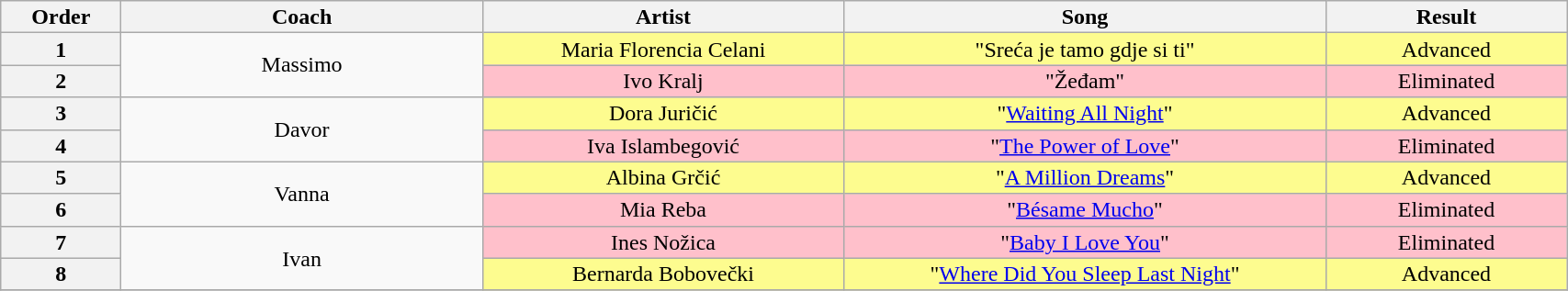<table class="wikitable" style="text-align:center; line-height:16px; width:90%;">
<tr>
<th scope="col" width="05%">Order</th>
<th scope="col" width="15%">Coach</th>
<th scope="col" width="15%">Artist</th>
<th scope="col" width="20%">Song</th>
<th scope="col" width="10%">Result</th>
</tr>
<tr>
<th>1</th>
<td rowspan="2">Massimo</td>
<td style="background:#fdfc8f;">Maria Florencia Celani</td>
<td style="background:#fdfc8f;">"Sreća je tamo gdje si ti"</td>
<td style="background:#fdfc8f;">Advanced</td>
</tr>
<tr>
<th>2</th>
<td style="background:pink;">Ivo Kralj</td>
<td style="background:pink;">"Žeđam"</td>
<td style="background:pink;">Eliminated</td>
</tr>
<tr>
<th>3</th>
<td rowspan="2">Davor</td>
<td style="background:#fdfc8f;">Dora Juričić</td>
<td style="background:#fdfc8f;">"<a href='#'>Waiting All Night</a>"</td>
<td style="background:#fdfc8f;">Advanced</td>
</tr>
<tr>
<th>4</th>
<td style="background:pink;">Iva Islambegović</td>
<td style="background:pink;">"<a href='#'>The Power of Love</a>"</td>
<td style="background:pink;">Eliminated</td>
</tr>
<tr>
<th>5</th>
<td rowspan="2">Vanna</td>
<td style="background:#fdfc8f;">Albina Grčić</td>
<td style="background:#fdfc8f;">"<a href='#'>A Million Dreams</a>"</td>
<td style="background:#fdfc8f;">Advanced</td>
</tr>
<tr>
<th>6</th>
<td style="background:pink;">Mia Reba</td>
<td style="background:pink;">"<a href='#'>Bésame Mucho</a>"</td>
<td style="background:pink;">Eliminated</td>
</tr>
<tr>
<th>7</th>
<td rowspan="2">Ivan</td>
<td style="background:pink;">Ines Nožica</td>
<td style="background:pink;">"<a href='#'>Baby I Love You</a>"</td>
<td style="background:pink;">Eliminated</td>
</tr>
<tr>
<th>8</th>
<td style="background:#fdfc8f;">Bernarda Bobovečki</td>
<td style="background:#fdfc8f;">"<a href='#'>Where Did You Sleep Last Night</a>"</td>
<td style="background:#fdfc8f;">Advanced</td>
</tr>
<tr>
</tr>
</table>
